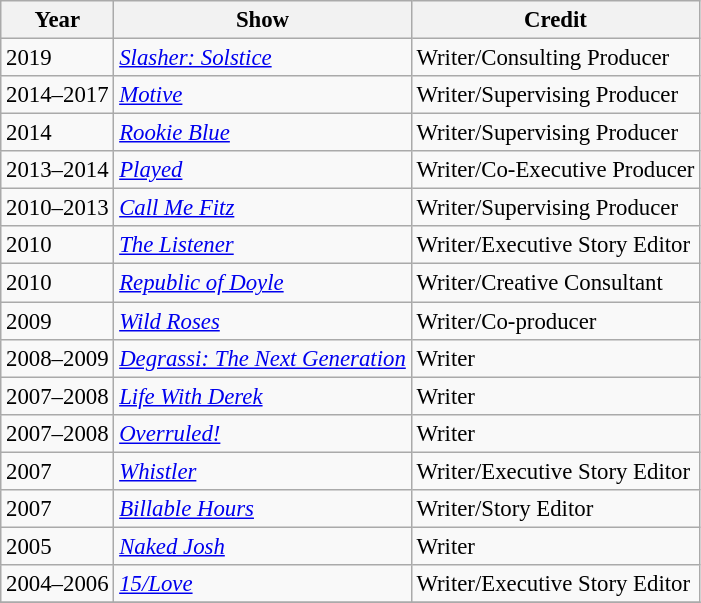<table class="wikitable" style="font-size: 95%;">
<tr>
<th>Year</th>
<th>Show</th>
<th>Credit</th>
</tr>
<tr>
<td rowspan=1>2019</td>
<td><em><a href='#'>Slasher: Solstice</a></em></td>
<td>Writer/Consulting Producer</td>
</tr>
<tr>
<td rowspan=1>2014–2017</td>
<td><em><a href='#'>Motive</a></em></td>
<td>Writer/Supervising Producer</td>
</tr>
<tr>
<td rowspan=1>2014</td>
<td><em><a href='#'>Rookie Blue</a></em></td>
<td>Writer/Supervising Producer</td>
</tr>
<tr>
<td rowspan=1>2013–2014</td>
<td><em><a href='#'>Played</a></em></td>
<td>Writer/Co-Executive Producer</td>
</tr>
<tr>
<td rowspan=1>2010–2013</td>
<td><em><a href='#'>Call Me Fitz</a></em></td>
<td>Writer/Supervising Producer</td>
</tr>
<tr>
<td rowspan=1>2010</td>
<td><em><a href='#'>The Listener</a></em></td>
<td>Writer/Executive Story Editor</td>
</tr>
<tr>
<td rowspan=1>2010</td>
<td><em><a href='#'>Republic of Doyle</a></em></td>
<td>Writer/Creative Consultant</td>
</tr>
<tr>
<td rowspan=1>2009</td>
<td><em><a href='#'>Wild Roses</a></em></td>
<td>Writer/Co-producer</td>
</tr>
<tr>
<td rowspan=1>2008–2009</td>
<td><em><a href='#'>Degrassi: The Next Generation</a></em></td>
<td>Writer</td>
</tr>
<tr>
<td rowspan=1>2007–2008</td>
<td><em><a href='#'>Life With Derek</a></em></td>
<td>Writer</td>
</tr>
<tr>
<td rowspan=1>2007–2008</td>
<td><em><a href='#'>Overruled!</a></em></td>
<td>Writer</td>
</tr>
<tr>
<td rowspan=1>2007</td>
<td><em><a href='#'>Whistler</a></em></td>
<td>Writer/Executive Story Editor</td>
</tr>
<tr>
<td rowspan=1>2007</td>
<td><em><a href='#'>Billable Hours</a></em></td>
<td>Writer/Story Editor</td>
</tr>
<tr>
<td rowspan=1>2005</td>
<td><em><a href='#'>Naked Josh</a></em></td>
<td>Writer</td>
</tr>
<tr>
<td rowspan=1>2004–2006</td>
<td><em><a href='#'>15/Love</a></em></td>
<td>Writer/Executive Story Editor</td>
</tr>
<tr>
</tr>
</table>
